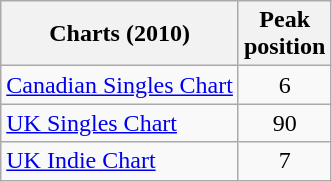<table class="wikitable sortable">
<tr>
<th>Charts (2010)</th>
<th>Peak<br>position</th>
</tr>
<tr>
<td align="left"><a href='#'>Canadian Singles Chart</a></td>
<td align="center">6</td>
</tr>
<tr>
<td align="left"><a href='#'>UK Singles Chart</a></td>
<td align="center">90</td>
</tr>
<tr>
<td align="left"><a href='#'>UK Indie Chart</a></td>
<td align="center">7</td>
</tr>
</table>
